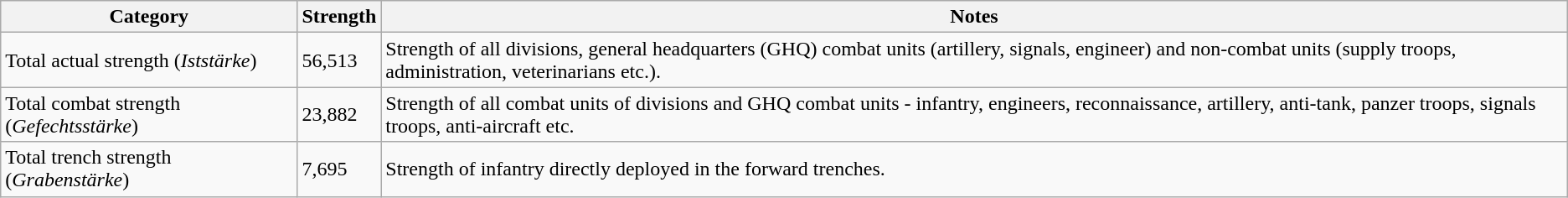<table class="wikitable">
<tr>
<th>Category</th>
<th>Strength</th>
<th>Notes</th>
</tr>
<tr>
<td>Total actual strength (<em>Iststärke</em>)</td>
<td>56,513</td>
<td>Strength of all divisions, general headquarters (GHQ) combat units (artillery, signals, engineer) and non-combat units (supply troops, administration, veterinarians etc.).</td>
</tr>
<tr>
<td>Total combat strength (<em>Gefechtsstärke</em>)</td>
<td>23,882</td>
<td>Strength of all combat units of divisions and GHQ combat units - infantry, engineers, reconnaissance, artillery, anti-tank, panzer troops, signals troops, anti-aircraft etc.</td>
</tr>
<tr>
<td>Total trench strength (<em>Grabenstärke</em>)</td>
<td>7,695</td>
<td>Strength of infantry directly deployed in the forward trenches.</td>
</tr>
</table>
